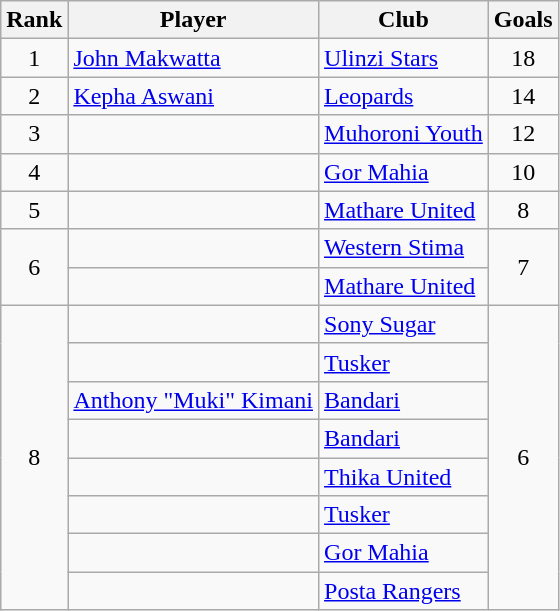<table class="wikitable">
<tr>
<th>Rank</th>
<th>Player</th>
<th>Club</th>
<th>Goals</th>
</tr>
<tr>
<td style="text-align:center;">1</td>
<td> <a href='#'>John Makwatta</a></td>
<td><a href='#'>Ulinzi Stars</a></td>
<td style="text-align:center;">18</td>
</tr>
<tr>
<td align=center>2</td>
<td> <a href='#'>Kepha Aswani</a></td>
<td><a href='#'>Leopards</a></td>
<td align=center>14</td>
</tr>
<tr>
<td style="text-align:center;">3</td>
<td> </td>
<td><a href='#'>Muhoroni Youth</a></td>
<td style="text-align:center;">12</td>
</tr>
<tr>
<td style="text-align:center;">4</td>
<td> </td>
<td><a href='#'>Gor Mahia</a></td>
<td style="text-align:center;">10</td>
</tr>
<tr>
<td style="text-align:center;">5</td>
<td> </td>
<td><a href='#'>Mathare United</a></td>
<td style="text-align:center;">8</td>
</tr>
<tr>
<td rowspan="2" style="text-align:center;">6</td>
<td> </td>
<td><a href='#'>Western Stima</a></td>
<td rowspan="2" style="text-align:center;">7</td>
</tr>
<tr>
<td> </td>
<td><a href='#'>Mathare United</a></td>
</tr>
<tr>
<td rowspan="8" style="text-align:center;">8</td>
<td> </td>
<td><a href='#'>Sony Sugar</a></td>
<td rowspan="8" style="text-align:center;">6</td>
</tr>
<tr>
<td> </td>
<td><a href='#'>Tusker</a></td>
</tr>
<tr>
<td> <a href='#'>Anthony "Muki" Kimani</a></td>
<td><a href='#'>Bandari</a></td>
</tr>
<tr>
<td> </td>
<td><a href='#'>Bandari</a></td>
</tr>
<tr>
<td> </td>
<td><a href='#'>Thika United</a></td>
</tr>
<tr>
<td> </td>
<td><a href='#'>Tusker</a></td>
</tr>
<tr>
<td> </td>
<td><a href='#'>Gor Mahia</a></td>
</tr>
<tr>
<td> </td>
<td><a href='#'>Posta Rangers</a></td>
</tr>
</table>
